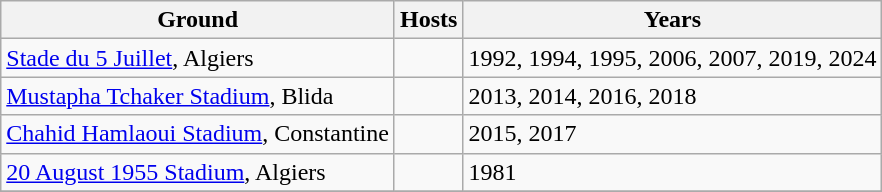<table class="wikitable sortable">
<tr>
<th>Ground</th>
<th>Hosts</th>
<th>Years</th>
</tr>
<tr>
<td><a href='#'>Stade du 5 Juillet</a>, Algiers</td>
<td></td>
<td>1992, 1994, 1995, 2006, 2007, 2019, 2024</td>
</tr>
<tr>
<td><a href='#'>Mustapha Tchaker Stadium</a>, Blida</td>
<td></td>
<td>2013, 2014, 2016, 2018</td>
</tr>
<tr>
<td><a href='#'>Chahid Hamlaoui Stadium</a>, Constantine</td>
<td></td>
<td>2015, 2017</td>
</tr>
<tr>
<td><a href='#'>20 August 1955 Stadium</a>, Algiers</td>
<td></td>
<td>1981</td>
</tr>
<tr>
</tr>
</table>
